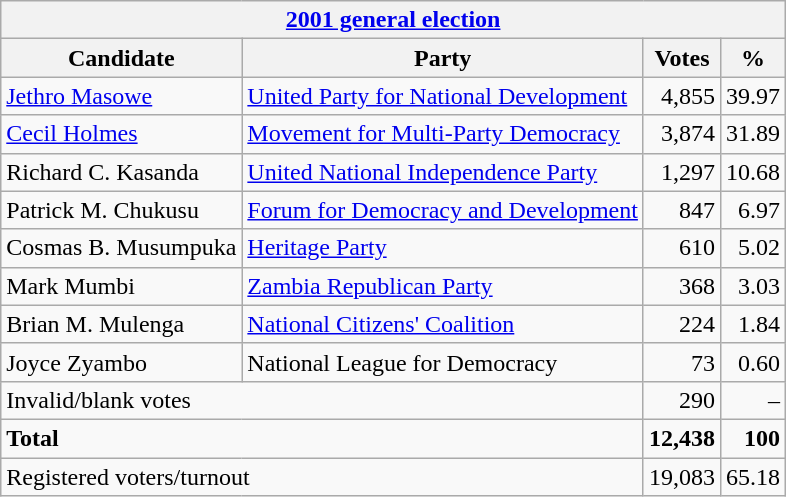<table class=wikitable style=text-align:right>
<tr>
<th colspan=4><a href='#'>2001 general election</a></th>
</tr>
<tr>
<th>Candidate</th>
<th>Party</th>
<th>Votes</th>
<th>%</th>
</tr>
<tr>
<td align=left><a href='#'>Jethro Masowe</a></td>
<td align=left><a href='#'>United Party for National Development</a></td>
<td>4,855</td>
<td>39.97</td>
</tr>
<tr>
<td align=left><a href='#'>Cecil Holmes</a></td>
<td align=left><a href='#'>Movement for Multi-Party Democracy</a></td>
<td>3,874</td>
<td>31.89</td>
</tr>
<tr>
<td align=left>Richard C. Kasanda</td>
<td align=left><a href='#'>United National Independence Party</a></td>
<td>1,297</td>
<td>10.68</td>
</tr>
<tr>
<td align=left>Patrick M. Chukusu</td>
<td align=left><a href='#'>Forum for Democracy and Development</a></td>
<td>847</td>
<td>6.97</td>
</tr>
<tr>
<td align=left>Cosmas B. Musumpuka</td>
<td align=left><a href='#'>Heritage Party</a></td>
<td>610</td>
<td>5.02</td>
</tr>
<tr>
<td align=left>Mark Mumbi</td>
<td align=left><a href='#'>Zambia Republican Party</a></td>
<td>368</td>
<td>3.03</td>
</tr>
<tr>
<td align=left>Brian M. Mulenga</td>
<td align=left><a href='#'>National Citizens' Coalition</a></td>
<td>224</td>
<td>1.84</td>
</tr>
<tr>
<td align=left>Joyce Zyambo</td>
<td align=left>National League for Democracy</td>
<td>73</td>
<td>0.60</td>
</tr>
<tr>
<td align=left colspan=2>Invalid/blank votes</td>
<td>290</td>
<td>–</td>
</tr>
<tr>
<td align=left colspan=2><strong>Total</strong></td>
<td><strong>12,438</strong></td>
<td><strong>100</strong></td>
</tr>
<tr>
<td align=left colspan=2>Registered voters/turnout</td>
<td>19,083</td>
<td>65.18</td>
</tr>
</table>
